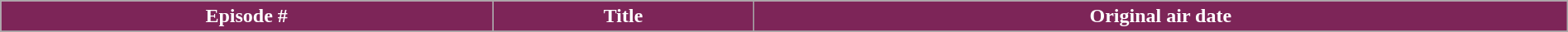<table class="wikitable plainrowheaders" style="width: 100%; margin-right: 0;">
<tr>
<th style="background: #7D2558; color: #ffffff;">Episode #</th>
<th style="background: #7D2558; color: #ffffff;">Title</th>
<th style="background: #7D2558; color: #ffffff;">Original air date</th>
</tr>
<tr>
</tr>
</table>
